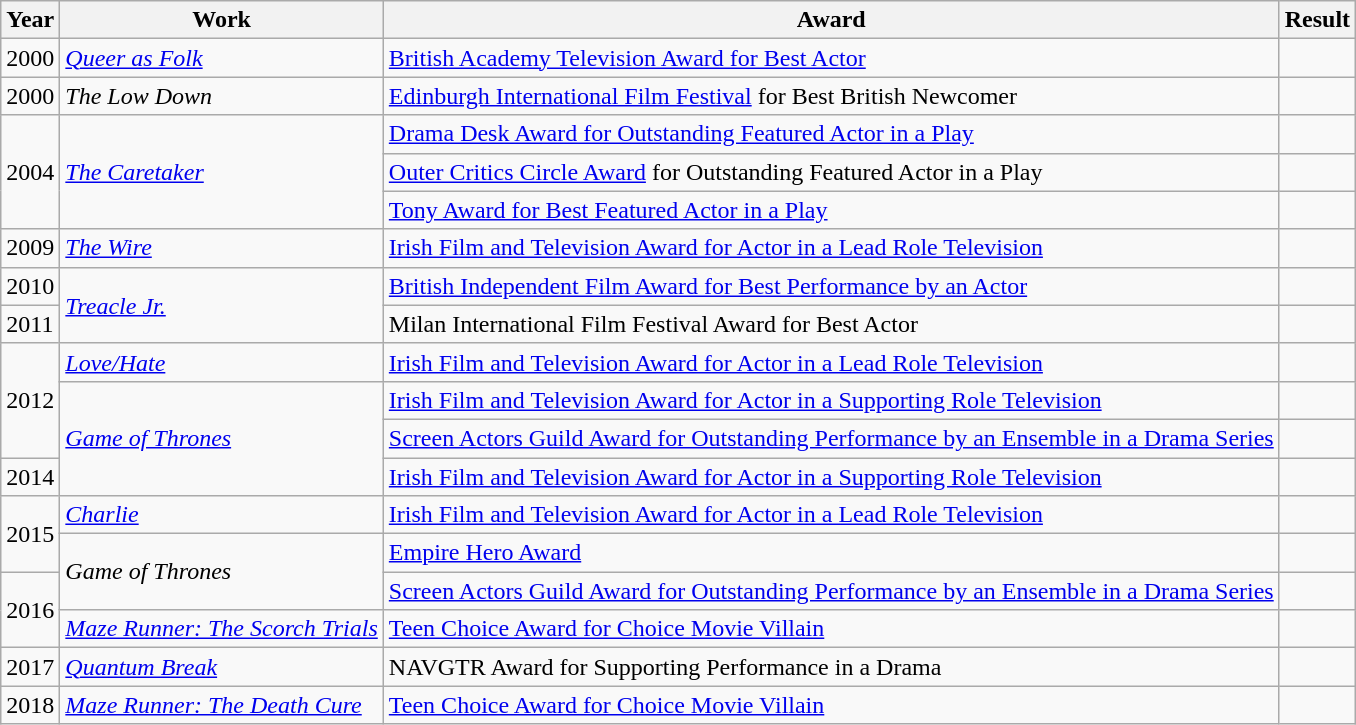<table class="wikitable sortable">
<tr>
<th>Year</th>
<th>Work</th>
<th>Award</th>
<th>Result</th>
</tr>
<tr>
<td>2000</td>
<td><em><a href='#'>Queer as Folk</a></em></td>
<td><a href='#'>British Academy Television Award for Best Actor</a></td>
<td></td>
</tr>
<tr>
<td>2000</td>
<td><em>The Low Down</em></td>
<td><a href='#'>Edinburgh International Film Festival</a> for Best British Newcomer</td>
<td></td>
</tr>
<tr>
<td rowspan="3">2004</td>
<td rowspan="3"><em><a href='#'>The Caretaker</a></em></td>
<td><a href='#'>Drama Desk Award for Outstanding Featured Actor in a Play</a></td>
<td></td>
</tr>
<tr>
<td><a href='#'>Outer Critics Circle Award</a> for Outstanding Featured Actor in a Play</td>
<td></td>
</tr>
<tr>
<td><a href='#'>Tony Award for Best Featured Actor in a Play</a></td>
<td></td>
</tr>
<tr>
<td>2009</td>
<td><em><a href='#'>The Wire</a></em></td>
<td><a href='#'>Irish Film and Television Award for Actor in a Lead Role Television</a></td>
<td></td>
</tr>
<tr>
<td>2010</td>
<td rowspan="2"><em><a href='#'>Treacle Jr.</a></em></td>
<td><a href='#'>British Independent Film Award for Best Performance by an Actor</a></td>
<td></td>
</tr>
<tr>
<td>2011</td>
<td>Milan International Film Festival Award for Best Actor</td>
<td></td>
</tr>
<tr>
<td rowspan="3">2012</td>
<td><em><a href='#'>Love/Hate</a></em></td>
<td><a href='#'>Irish Film and Television Award for Actor in a Lead Role Television</a></td>
<td></td>
</tr>
<tr>
<td rowspan="3"><em><a href='#'>Game of Thrones</a></em></td>
<td><a href='#'>Irish Film and Television Award for Actor in a Supporting Role Television</a></td>
<td></td>
</tr>
<tr>
<td><a href='#'>Screen Actors Guild Award for Outstanding Performance by an Ensemble in a Drama Series</a></td>
<td></td>
</tr>
<tr>
<td>2014</td>
<td><a href='#'>Irish Film and Television Award for Actor in a Supporting Role Television</a></td>
<td></td>
</tr>
<tr>
<td rowspan="2">2015</td>
<td><em><a href='#'>Charlie</a></em></td>
<td><a href='#'>Irish Film and Television Award for Actor in a Lead Role Television</a></td>
<td></td>
</tr>
<tr>
<td rowspan="2"><em>Game of Thrones</em></td>
<td><a href='#'>Empire Hero Award</a></td>
<td></td>
</tr>
<tr>
<td rowspan="2">2016</td>
<td><a href='#'>Screen Actors Guild Award for Outstanding Performance by an Ensemble in a Drama Series</a></td>
<td></td>
</tr>
<tr>
<td><em><a href='#'>Maze Runner: The Scorch Trials</a></em></td>
<td><a href='#'>Teen Choice Award for Choice Movie Villain</a></td>
<td></td>
</tr>
<tr>
<td>2017</td>
<td><em><a href='#'>Quantum Break</a></em></td>
<td>NAVGTR Award for Supporting Performance in a Drama</td>
<td></td>
</tr>
<tr>
<td>2018</td>
<td><em><a href='#'>Maze Runner: The Death Cure</a></em></td>
<td><a href='#'>Teen Choice Award for Choice Movie Villain</a></td>
<td></td>
</tr>
</table>
